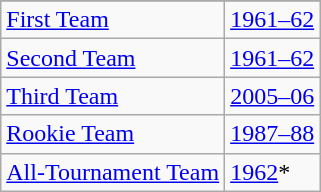<table class="wikitable">
<tr>
</tr>
<tr>
<td><a href='#'>First Team</a></td>
<td><a href='#'>1961–62</a></td>
</tr>
<tr>
<td><a href='#'>Second Team</a></td>
<td><a href='#'>1961–62</a></td>
</tr>
<tr>
<td><a href='#'>Third Team</a></td>
<td><a href='#'>2005–06</a></td>
</tr>
<tr>
<td><a href='#'>Rookie Team</a></td>
<td><a href='#'>1987–88</a></td>
</tr>
<tr>
<td><a href='#'>All-Tournament Team</a></td>
<td><a href='#'>1962</a>*</td>
</tr>
</table>
